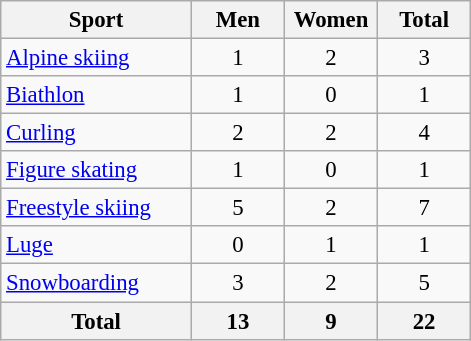<table class="wikitable sortable" style="text-align:center; font-size:95%">
<tr>
<th width=120>Sport</th>
<th width=55>Men</th>
<th width=55>Women</th>
<th width=55>Total</th>
</tr>
<tr>
<td align=left><a href='#'>Alpine skiing</a></td>
<td>1</td>
<td>2</td>
<td>3</td>
</tr>
<tr>
<td align=left><a href='#'>Biathlon</a></td>
<td>1</td>
<td>0</td>
<td>1</td>
</tr>
<tr>
<td align=left><a href='#'>Curling</a></td>
<td>2</td>
<td>2</td>
<td>4</td>
</tr>
<tr>
<td align=left><a href='#'>Figure skating</a></td>
<td>1</td>
<td>0</td>
<td>1</td>
</tr>
<tr>
<td align=left><a href='#'>Freestyle skiing</a></td>
<td>5</td>
<td>2</td>
<td>7</td>
</tr>
<tr>
<td align=left><a href='#'>Luge</a></td>
<td>0</td>
<td>1</td>
<td>1</td>
</tr>
<tr>
<td align=left><a href='#'>Snowboarding</a></td>
<td>3</td>
<td>2</td>
<td>5</td>
</tr>
<tr>
<th>Total</th>
<th>13</th>
<th>9</th>
<th>22</th>
</tr>
</table>
